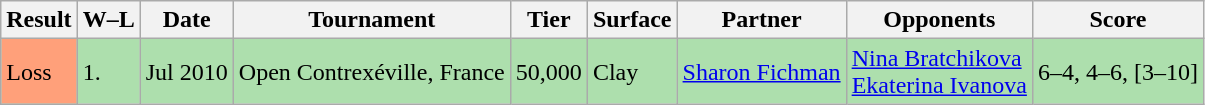<table class="wikitable">
<tr>
<th>Result</th>
<th class="unsortable">W–L</th>
<th>Date</th>
<th>Tournament</th>
<th>Tier</th>
<th>Surface</th>
<th>Partner</th>
<th>Opponents</th>
<th>Score</th>
</tr>
<tr style="background:#addfad;">
<td bgcolor="FFA07A">Loss</td>
<td>1.</td>
<td>Jul 2010</td>
<td>Open Contrexéville, France</td>
<td>50,000</td>
<td>Clay</td>
<td> <a href='#'>Sharon Fichman</a></td>
<td> <a href='#'>Nina Bratchikova</a><br> <a href='#'>Ekaterina Ivanova</a></td>
<td>6–4, 4–6, [3–10]</td>
</tr>
</table>
